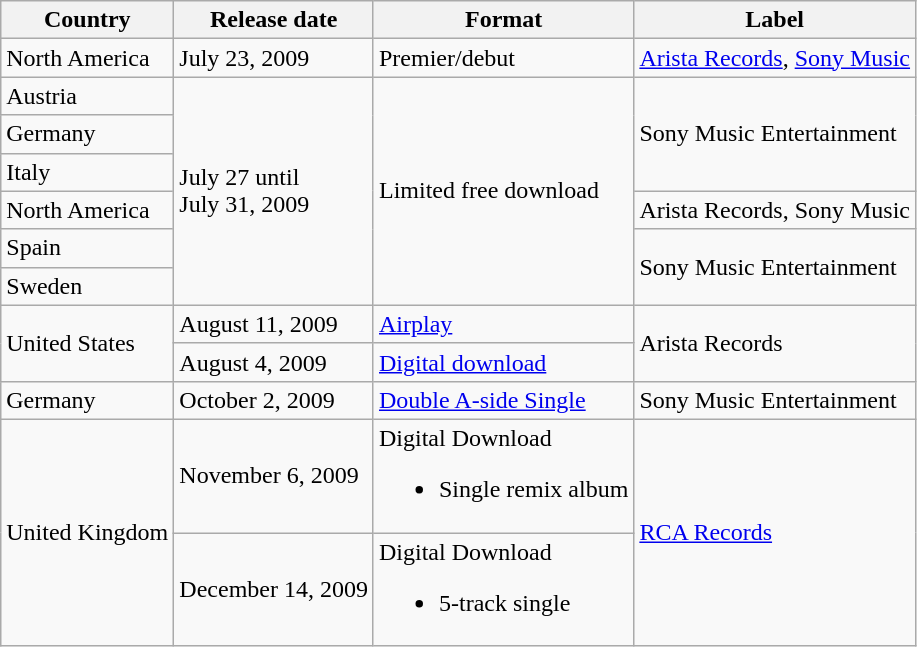<table class="wikitable">
<tr>
<th>Country</th>
<th>Release date</th>
<th>Format</th>
<th>Label</th>
</tr>
<tr>
<td>North America</td>
<td>July 23, 2009</td>
<td>Premier/debut</td>
<td><a href='#'>Arista Records</a>, <a href='#'>Sony Music</a></td>
</tr>
<tr>
<td>Austria</td>
<td rowspan="6">July 27 until<br> July 31, 2009</td>
<td rowspan="6">Limited free download</td>
<td rowspan="3">Sony Music Entertainment</td>
</tr>
<tr>
<td>Germany</td>
</tr>
<tr>
<td>Italy</td>
</tr>
<tr>
<td>North America</td>
<td>Arista Records, Sony Music</td>
</tr>
<tr>
<td>Spain</td>
<td rowspan="2">Sony Music Entertainment</td>
</tr>
<tr>
<td>Sweden</td>
</tr>
<tr>
<td rowspan="2">United States</td>
<td>August 11, 2009</td>
<td><a href='#'>Airplay</a></td>
<td rowspan="2">Arista Records</td>
</tr>
<tr>
<td>August 4, 2009</td>
<td><a href='#'>Digital download</a></td>
</tr>
<tr>
<td>Germany</td>
<td>October 2, 2009</td>
<td><a href='#'>Double A-side Single</a></td>
<td>Sony Music Entertainment</td>
</tr>
<tr>
<td rowspan="2">United Kingdom</td>
<td>November 6, 2009</td>
<td>Digital Download<br><ul><li>Single remix album</li></ul></td>
<td rowspan="2"><a href='#'>RCA Records</a></td>
</tr>
<tr>
<td>December 14, 2009</td>
<td>Digital Download<br><ul><li>5-track single</li></ul></td>
</tr>
</table>
